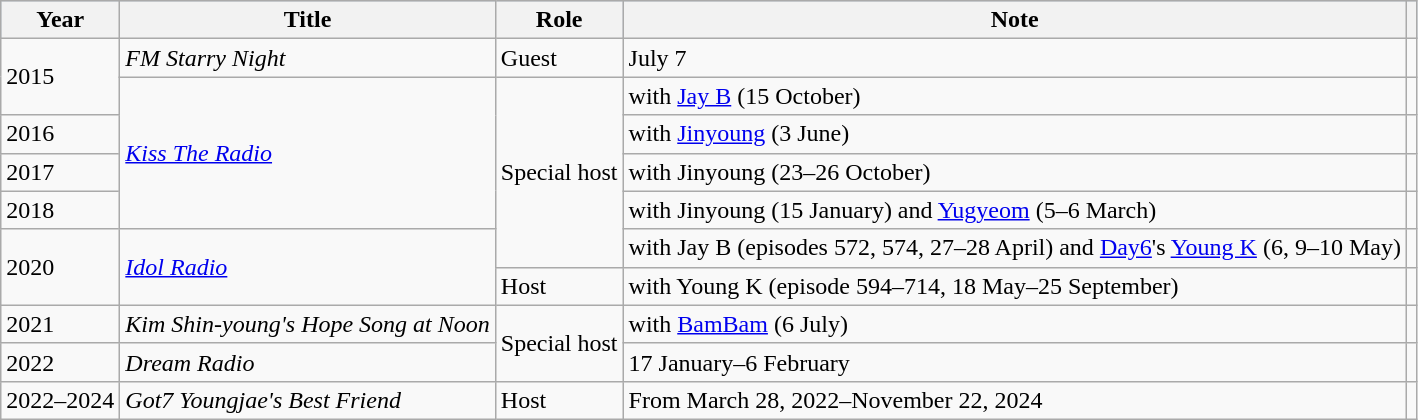<table class="wikitable sortable">
<tr style="background:#B0C4DE;">
<th>Year</th>
<th>Title</th>
<th>Role</th>
<th>Note</th>
<th></th>
</tr>
<tr>
<td rowspan="2">2015</td>
<td><em>FM Starry Night</em></td>
<td>Guest</td>
<td>July 7</td>
<td></td>
</tr>
<tr>
<td rowspan="4"><em><a href='#'>Kiss The Radio</a></em></td>
<td rowspan="5">Special host</td>
<td>with <a href='#'>Jay B</a> (15 October)</td>
<td></td>
</tr>
<tr>
<td>2016</td>
<td>with <a href='#'>Jinyoung</a> (3 June)</td>
<td></td>
</tr>
<tr>
<td>2017</td>
<td>with Jinyoung (23–26 October)</td>
<td></td>
</tr>
<tr>
<td>2018</td>
<td>with Jinyoung (15 January) and <a href='#'>Yugyeom</a> (5–6 March)</td>
<td></td>
</tr>
<tr>
<td rowspan="2">2020</td>
<td rowspan="2"><em><a href='#'>Idol Radio</a></em></td>
<td>with Jay B (episodes 572, 574, 27–28 April) and <a href='#'>Day6</a>'s <a href='#'>Young K</a> (6, 9–10 May)</td>
<td></td>
</tr>
<tr>
<td>Host</td>
<td>with Young K (episode 594–714, 18 May–25 September)</td>
<td></td>
</tr>
<tr>
<td>2021</td>
<td><em>Kim Shin-young's Hope Song at Noon</em></td>
<td rowspan="2">Special host</td>
<td>with <a href='#'>BamBam</a> (6 July)</td>
<td></td>
</tr>
<tr>
<td>2022</td>
<td><em>Dream Radio</em></td>
<td>17 January–6 February</td>
<td></td>
</tr>
<tr>
<td>2022–2024</td>
<td><em>Got7 Youngjae's Best Friend</em></td>
<td>Host</td>
<td>From March 28, 2022–November 22, 2024</td>
<td></td>
</tr>
</table>
